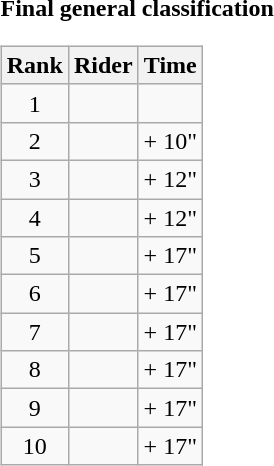<table>
<tr>
<td><strong>Final general classification</strong><br><table class="wikitable">
<tr>
<th scope="col">Rank</th>
<th scope="col">Rider</th>
<th scope="col">Time</th>
</tr>
<tr>
<td style="text-align:center;">1</td>
<td></td>
<td style="text-align:right;"></td>
</tr>
<tr>
<td style="text-align:center;">2</td>
<td></td>
<td style="text-align:right;">+ 10"</td>
</tr>
<tr>
<td style="text-align:center;">3</td>
<td></td>
<td style="text-align:right;">+ 12"</td>
</tr>
<tr>
<td style="text-align:center;">4</td>
<td></td>
<td style="text-align:right;">+ 12"</td>
</tr>
<tr>
<td style="text-align:center;">5</td>
<td></td>
<td style="text-align:right;">+ 17"</td>
</tr>
<tr>
<td style="text-align:center;">6</td>
<td></td>
<td style="text-align:right;">+ 17"</td>
</tr>
<tr>
<td style="text-align:center;">7</td>
<td></td>
<td style="text-align:right;">+ 17"</td>
</tr>
<tr>
<td style="text-align:center;">8</td>
<td></td>
<td style="text-align:right;">+ 17"</td>
</tr>
<tr>
<td style="text-align:center;">9</td>
<td></td>
<td style="text-align:right;">+ 17"</td>
</tr>
<tr>
<td style="text-align:center;">10</td>
<td></td>
<td style="text-align:right;">+ 17"</td>
</tr>
</table>
</td>
</tr>
</table>
